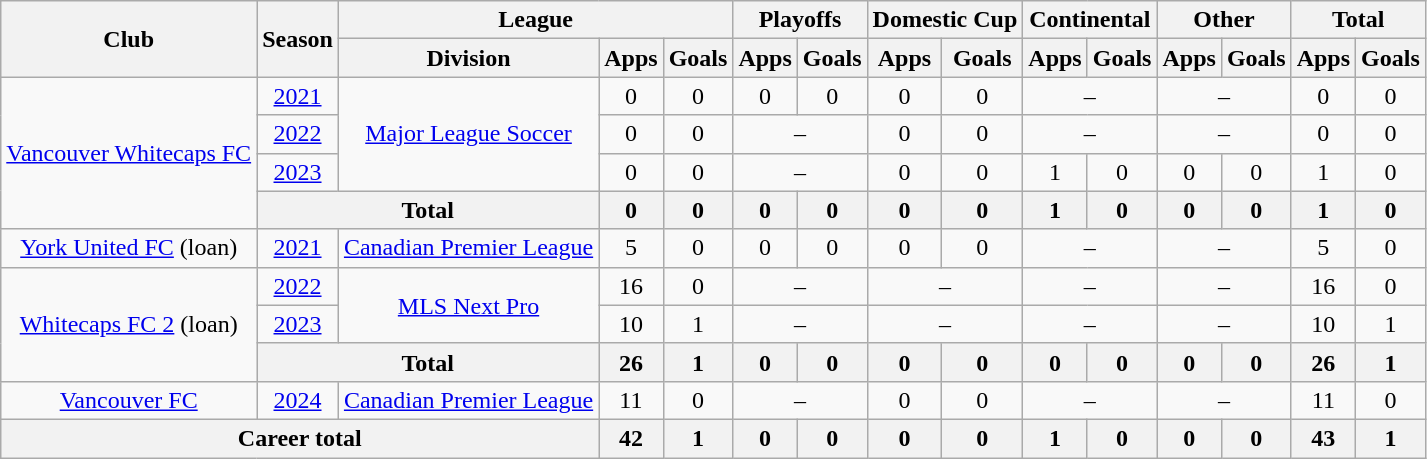<table class="wikitable" style="text-align: center">
<tr>
<th rowspan="2">Club</th>
<th rowspan="2">Season</th>
<th colspan="3">League</th>
<th colspan="2">Playoffs</th>
<th colspan="2">Domestic Cup</th>
<th colspan="2">Continental</th>
<th colspan="2">Other</th>
<th colspan="2">Total</th>
</tr>
<tr>
<th>Division</th>
<th>Apps</th>
<th>Goals</th>
<th>Apps</th>
<th>Goals</th>
<th>Apps</th>
<th>Goals</th>
<th>Apps</th>
<th>Goals</th>
<th>Apps</th>
<th>Goals</th>
<th>Apps</th>
<th>Goals</th>
</tr>
<tr>
<td rowspan=4><a href='#'>Vancouver Whitecaps FC</a></td>
<td><a href='#'>2021</a></td>
<td rowspan=3><a href='#'>Major League Soccer</a></td>
<td>0</td>
<td>0</td>
<td>0</td>
<td>0</td>
<td>0</td>
<td>0</td>
<td colspan="2">–</td>
<td colspan="2">–</td>
<td>0</td>
<td>0</td>
</tr>
<tr>
<td><a href='#'>2022</a></td>
<td>0</td>
<td>0</td>
<td colspan="2">–</td>
<td>0</td>
<td>0</td>
<td colspan="2">–</td>
<td colspan="2">–</td>
<td>0</td>
<td>0</td>
</tr>
<tr>
<td><a href='#'>2023</a></td>
<td>0</td>
<td>0</td>
<td colspan="2">–</td>
<td>0</td>
<td>0</td>
<td>1</td>
<td>0</td>
<td>0</td>
<td>0</td>
<td>1</td>
<td>0</td>
</tr>
<tr>
<th colspan="2"><strong>Total</strong></th>
<th>0</th>
<th>0</th>
<th>0</th>
<th>0</th>
<th>0</th>
<th>0</th>
<th>1</th>
<th>0</th>
<th>0</th>
<th>0</th>
<th>1</th>
<th>0</th>
</tr>
<tr>
<td><a href='#'>York United FC</a> (loan)</td>
<td><a href='#'>2021</a></td>
<td><a href='#'>Canadian Premier League</a></td>
<td>5</td>
<td>0</td>
<td>0</td>
<td>0</td>
<td>0</td>
<td>0</td>
<td colspan="2">–</td>
<td colspan="2">–</td>
<td>5</td>
<td>0</td>
</tr>
<tr>
<td rowspan=3><a href='#'>Whitecaps FC 2</a> (loan)</td>
<td><a href='#'>2022</a></td>
<td rowspan=2><a href='#'>MLS Next Pro</a></td>
<td>16</td>
<td>0</td>
<td colspan="2">–</td>
<td colspan="2">–</td>
<td colspan="2">–</td>
<td colspan="2">–</td>
<td>16</td>
<td>0</td>
</tr>
<tr>
<td><a href='#'>2023</a></td>
<td>10</td>
<td>1</td>
<td colspan="2">–</td>
<td colspan="2">–</td>
<td colspan="2">–</td>
<td colspan="2">–</td>
<td>10</td>
<td>1</td>
</tr>
<tr>
<th colspan="2"><strong>Total</strong></th>
<th>26</th>
<th>1</th>
<th>0</th>
<th>0</th>
<th>0</th>
<th>0</th>
<th>0</th>
<th>0</th>
<th>0</th>
<th>0</th>
<th>26</th>
<th>1</th>
</tr>
<tr>
<td><a href='#'>Vancouver FC</a></td>
<td><a href='#'>2024</a></td>
<td><a href='#'>Canadian Premier League</a></td>
<td>11</td>
<td>0</td>
<td colspan="2">–</td>
<td>0</td>
<td>0</td>
<td colspan="2">–</td>
<td colspan="2">–</td>
<td>11</td>
<td>0</td>
</tr>
<tr>
<th colspan="3"><strong>Career total</strong></th>
<th>42</th>
<th>1</th>
<th>0</th>
<th>0</th>
<th>0</th>
<th>0</th>
<th>1</th>
<th>0</th>
<th>0</th>
<th>0</th>
<th>43</th>
<th>1</th>
</tr>
</table>
